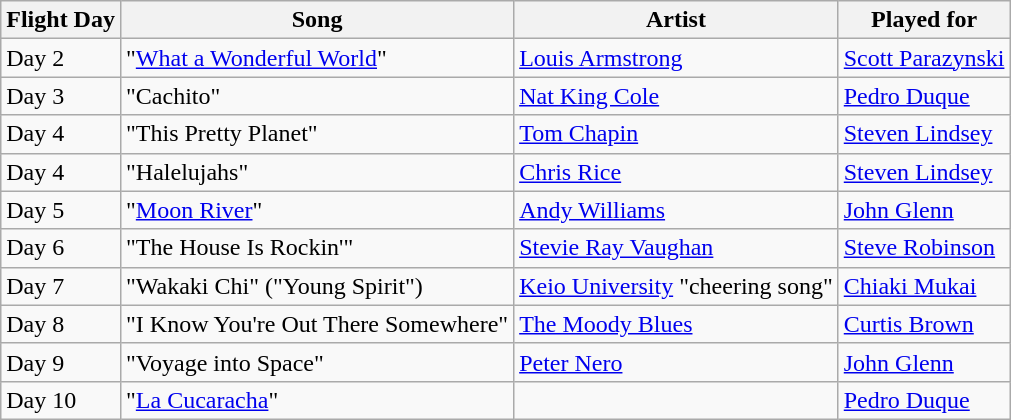<table class="wikitable">
<tr>
<th>Flight Day</th>
<th>Song</th>
<th>Artist</th>
<th>Played for</th>
</tr>
<tr>
<td>Day 2</td>
<td>"<a href='#'>What a Wonderful World</a>"</td>
<td><a href='#'>Louis Armstrong</a></td>
<td><a href='#'>Scott Parazynski</a></td>
</tr>
<tr>
<td>Day 3</td>
<td>"Cachito"</td>
<td><a href='#'>Nat King Cole</a></td>
<td><a href='#'>Pedro Duque</a></td>
</tr>
<tr>
<td>Day 4</td>
<td>"This Pretty Planet"</td>
<td><a href='#'>Tom Chapin</a></td>
<td><a href='#'>Steven Lindsey</a></td>
</tr>
<tr>
<td>Day 4</td>
<td>"Halelujahs"</td>
<td><a href='#'>Chris Rice</a></td>
<td><a href='#'>Steven Lindsey</a></td>
</tr>
<tr>
<td>Day 5</td>
<td>"<a href='#'>Moon River</a>"</td>
<td><a href='#'>Andy Williams</a></td>
<td><a href='#'>John Glenn</a></td>
</tr>
<tr>
<td>Day 6</td>
<td>"The House Is Rockin'"</td>
<td><a href='#'>Stevie Ray Vaughan</a></td>
<td><a href='#'>Steve Robinson</a></td>
</tr>
<tr>
<td>Day 7</td>
<td>"Wakaki Chi" ("Young Spirit")</td>
<td><a href='#'>Keio University</a> "cheering song"</td>
<td><a href='#'>Chiaki Mukai</a></td>
</tr>
<tr>
<td>Day 8</td>
<td>"I Know You're Out There Somewhere"</td>
<td><a href='#'>The Moody Blues</a></td>
<td><a href='#'>Curtis Brown</a></td>
</tr>
<tr>
<td>Day 9</td>
<td>"Voyage into Space"</td>
<td><a href='#'>Peter Nero</a></td>
<td><a href='#'>John Glenn</a></td>
</tr>
<tr>
<td>Day 10</td>
<td>"<a href='#'>La Cucaracha</a>"</td>
<td></td>
<td><a href='#'>Pedro Duque</a></td>
</tr>
</table>
